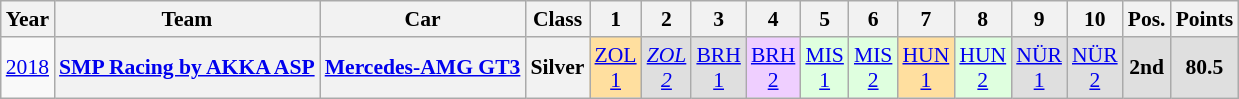<table class="wikitable" border="1" style="text-align:center; font-size:90%;">
<tr>
<th>Year</th>
<th>Team</th>
<th>Car</th>
<th>Class</th>
<th>1</th>
<th>2</th>
<th>3</th>
<th>4</th>
<th>5</th>
<th>6</th>
<th>7</th>
<th>8</th>
<th>9</th>
<th>10</th>
<th>Pos.</th>
<th>Points</th>
</tr>
<tr>
<td><a href='#'>2018</a></td>
<th><a href='#'>SMP Racing by AKKA ASP</a></th>
<th><a href='#'>Mercedes-AMG GT3</a></th>
<th>Silver</th>
<td style="background:#FFDF9F;"><a href='#'>ZOL<br>1</a><br></td>
<td style="background:#DFDFDF;"><em><a href='#'>ZOL<br>2</a></em><br></td>
<td style="background:#DFDFDF;"><a href='#'>BRH<br>1</a><br></td>
<td style="background:#EFCFFF;"><a href='#'>BRH<br>2</a><br></td>
<td style="background:#DFFFDF;"><a href='#'>MIS<br>1</a><br></td>
<td style="background:#DFFFDF;"><a href='#'>MIS<br>2</a><br></td>
<td style="background:#FFDF9F;"><a href='#'>HUN<br>1</a><br></td>
<td style="background:#DFFFDF;"><a href='#'>HUN<br>2</a><br></td>
<td style="background:#DFDFDF;"><a href='#'>NÜR<br>1</a><br></td>
<td style="background:#DFDFDF;"><a href='#'>NÜR<br>2</a><br></td>
<th style="background:#DFDFDF;">2nd</th>
<th style="background:#DFDFDF;">80.5</th>
</tr>
</table>
